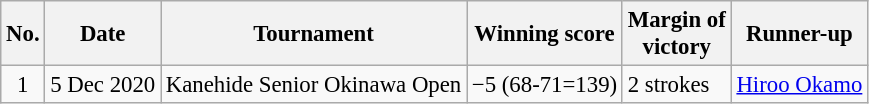<table class="wikitable" style="font-size:95%;">
<tr>
<th>No.</th>
<th>Date</th>
<th>Tournament</th>
<th>Winning score</th>
<th>Margin of<br>victory</th>
<th>Runner-up</th>
</tr>
<tr>
<td align=center>1</td>
<td align=right>5 Dec 2020</td>
<td>Kanehide Senior Okinawa Open</td>
<td>−5 (68-71=139)</td>
<td>2 strokes</td>
<td> <a href='#'>Hiroo Okamo</a></td>
</tr>
</table>
